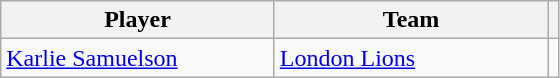<table class="wikitable" style="text-align: center;">
<tr>
<th style="width:175px;">Player</th>
<th style="width:175px;">Team</th>
<th></th>
</tr>
<tr>
<td align=left> <a href='#'>Karlie Samuelson</a></td>
<td align=left> <a href='#'>London Lions</a></td>
<td></td>
</tr>
</table>
